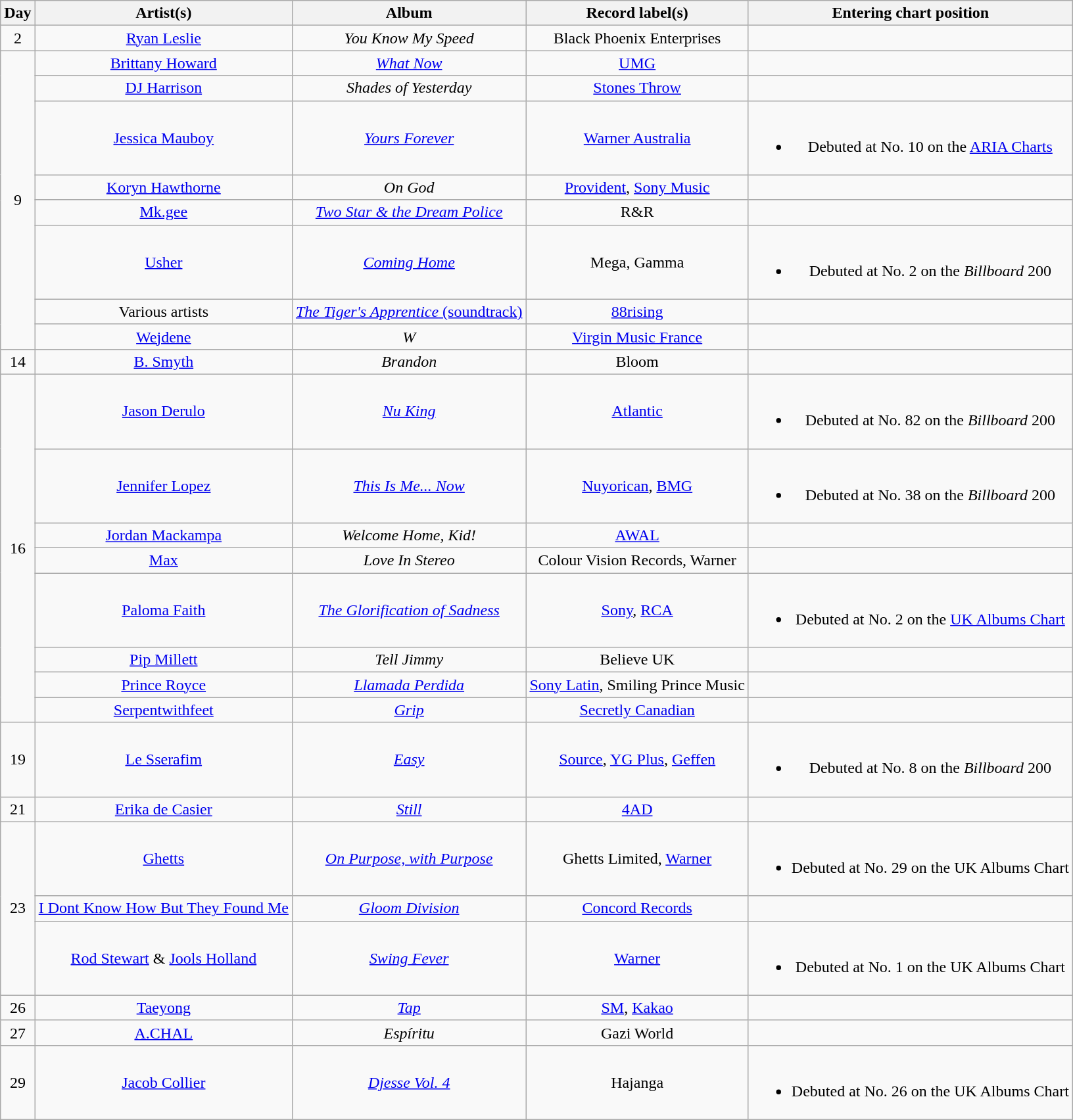<table class="wikitable" style="text-align:center;">
<tr>
<th scope="col">Day</th>
<th scope="col">Artist(s)</th>
<th scope="col">Album</th>
<th scope="col">Record label(s)</th>
<th scope="col">Entering chart position</th>
</tr>
<tr>
<td>2</td>
<td><a href='#'>Ryan Leslie</a></td>
<td><em>You Know My Speed</em></td>
<td>Black Phoenix Enterprises</td>
<td></td>
</tr>
<tr>
<td rowspan="8">9</td>
<td><a href='#'>Brittany Howard</a></td>
<td><em><a href='#'>What Now</a></em></td>
<td><a href='#'>UMG</a></td>
<td></td>
</tr>
<tr>
<td><a href='#'>DJ Harrison</a></td>
<td><em>Shades of Yesterday</em></td>
<td><a href='#'>Stones Throw</a></td>
<td></td>
</tr>
<tr>
<td><a href='#'>Jessica Mauboy</a></td>
<td><em><a href='#'>Yours Forever</a></em></td>
<td><a href='#'>Warner Australia</a></td>
<td><br><ul><li>Debuted at No. 10 on the <a href='#'>ARIA Charts</a></li></ul></td>
</tr>
<tr>
<td><a href='#'>Koryn Hawthorne</a></td>
<td><em>On God</em></td>
<td><a href='#'>Provident</a>, <a href='#'>Sony Music</a></td>
<td></td>
</tr>
<tr>
<td><a href='#'>Mk.gee</a></td>
<td><em><a href='#'>Two Star & the Dream Police</a></em></td>
<td>R&R</td>
<td></td>
</tr>
<tr>
<td><a href='#'>Usher</a></td>
<td><em><a href='#'>Coming Home</a></em></td>
<td>Mega, Gamma</td>
<td><br><ul><li>Debuted at No. 2 on the <em>Billboard</em> 200</li></ul></td>
</tr>
<tr>
<td>Various artists</td>
<td><a href='#'><em>The Tiger's Apprentice</em> (soundtrack)</a></td>
<td><a href='#'>88rising</a></td>
<td></td>
</tr>
<tr>
<td><a href='#'>Wejdene</a></td>
<td><em>W</em></td>
<td><a href='#'>Virgin Music France</a></td>
<td></td>
</tr>
<tr>
<td>14</td>
<td><a href='#'>B. Smyth</a></td>
<td><em>Brandon</em></td>
<td>Bloom</td>
<td></td>
</tr>
<tr>
<td rowspan="8">16</td>
<td><a href='#'>Jason Derulo</a></td>
<td><em><a href='#'>Nu King</a></em></td>
<td><a href='#'>Atlantic</a></td>
<td><br><ul><li>Debuted at No. 82 on the <em>Billboard</em> 200</li></ul></td>
</tr>
<tr>
<td><a href='#'>Jennifer Lopez</a></td>
<td><em><a href='#'>This Is Me... Now</a></em></td>
<td><a href='#'>Nuyorican</a>, <a href='#'>BMG</a></td>
<td><br><ul><li>Debuted at No. 38 on the <em>Billboard</em> 200</li></ul></td>
</tr>
<tr>
<td><a href='#'>Jordan Mackampa</a></td>
<td><em>Welcome Home, Kid!</em></td>
<td><a href='#'>AWAL</a></td>
<td></td>
</tr>
<tr>
<td><a href='#'>Max</a></td>
<td><em>Love In Stereo</em></td>
<td>Colour Vision Records, Warner</td>
<td></td>
</tr>
<tr>
<td><a href='#'>Paloma Faith</a></td>
<td><em><a href='#'>The Glorification of Sadness</a></em></td>
<td><a href='#'>Sony</a>, <a href='#'>RCA</a></td>
<td><br><ul><li>Debuted at No. 2 on the <a href='#'>UK Albums Chart</a></li></ul></td>
</tr>
<tr>
<td><a href='#'>Pip Millett</a></td>
<td><em>Tell Jimmy</em></td>
<td>Believe UK</td>
<td></td>
</tr>
<tr>
<td><a href='#'>Prince Royce</a></td>
<td><em><a href='#'>Llamada Perdida</a></em></td>
<td><a href='#'>Sony Latin</a>, Smiling Prince Music</td>
<td></td>
</tr>
<tr>
<td><a href='#'>Serpentwithfeet</a></td>
<td><em><a href='#'>Grip</a></em></td>
<td><a href='#'>Secretly Canadian</a></td>
<td></td>
</tr>
<tr>
<td>19</td>
<td><a href='#'>Le Sserafim</a></td>
<td><em><a href='#'>Easy</a></em></td>
<td><a href='#'>Source</a>, <a href='#'>YG Plus</a>, <a href='#'>Geffen</a></td>
<td><br><ul><li>Debuted at No. 8 on the <em>Billboard</em> 200</li></ul></td>
</tr>
<tr>
<td>21</td>
<td><a href='#'>Erika de Casier</a></td>
<td><em><a href='#'>Still</a></em></td>
<td><a href='#'>4AD</a></td>
<td></td>
</tr>
<tr>
<td rowspan="3">23</td>
<td><a href='#'>Ghetts</a></td>
<td><em><a href='#'>On Purpose, with Purpose</a></em></td>
<td>Ghetts Limited, <a href='#'>Warner</a></td>
<td><br><ul><li>Debuted at No. 29 on the UK Albums Chart</li></ul></td>
</tr>
<tr>
<td><a href='#'>I Dont Know How But They Found Me</a></td>
<td><em><a href='#'>Gloom Division</a></em></td>
<td><a href='#'>Concord Records</a></td>
<td></td>
</tr>
<tr>
<td><a href='#'>Rod Stewart</a> & <a href='#'>Jools Holland</a></td>
<td><em><a href='#'>Swing Fever</a></em></td>
<td><a href='#'>Warner</a></td>
<td><br><ul><li>Debuted at No. 1 on the UK Albums Chart</li></ul></td>
</tr>
<tr>
<td>26</td>
<td><a href='#'>Taeyong</a></td>
<td><em><a href='#'>Tap</a></em></td>
<td><a href='#'>SM</a>, <a href='#'>Kakao</a></td>
<td></td>
</tr>
<tr>
<td>27</td>
<td><a href='#'>A.CHAL</a></td>
<td><em>Espíritu</em></td>
<td>Gazi World</td>
<td></td>
</tr>
<tr>
<td>29</td>
<td><a href='#'>Jacob Collier</a></td>
<td><em><a href='#'>Djesse Vol. 4</a></em></td>
<td>Hajanga</td>
<td><br><ul><li>Debuted at No. 26 on the UK Albums Chart</li></ul></td>
</tr>
</table>
